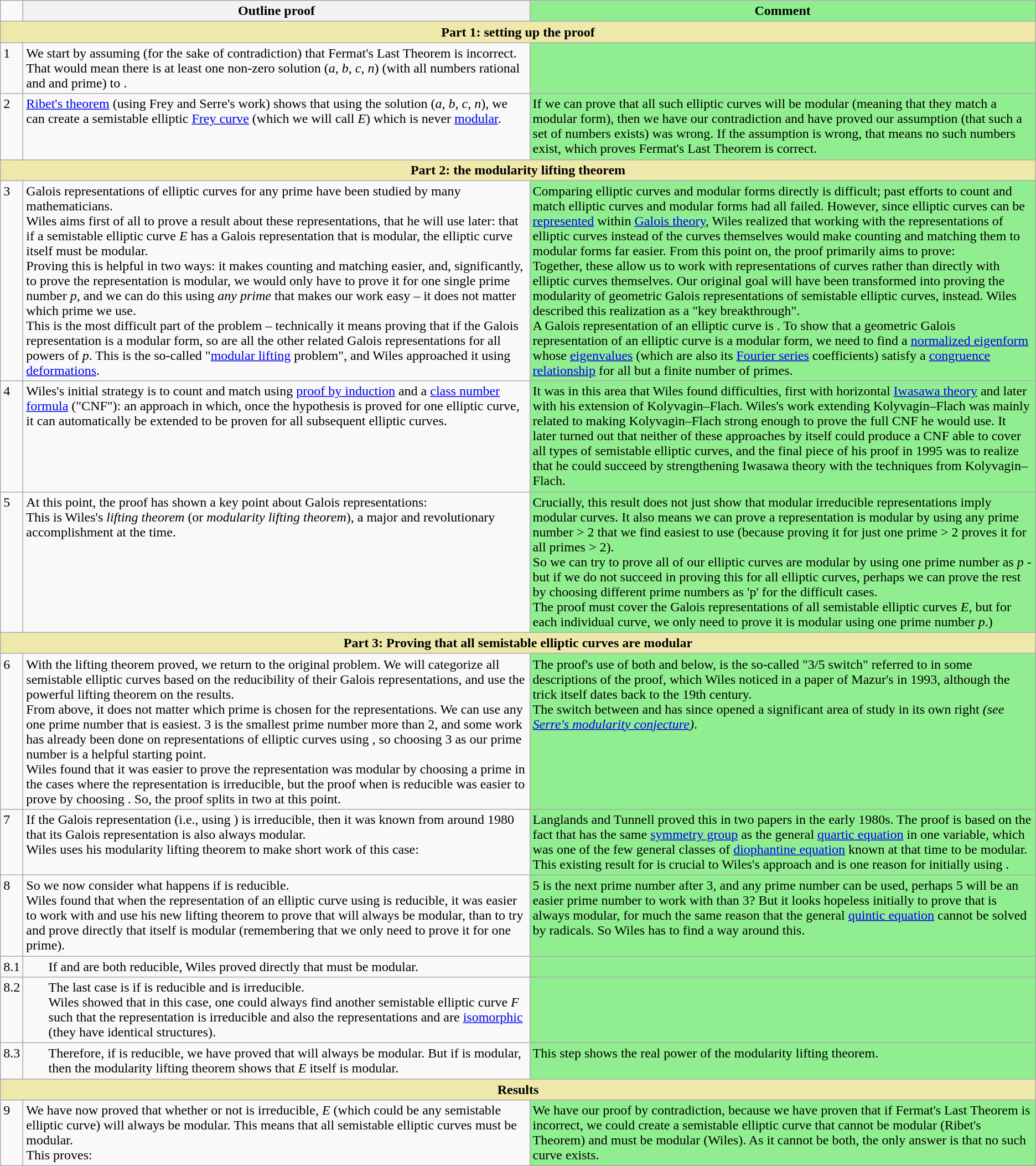<table class="wikitable" style="border:none" valign="top">
<tr>
<td> </td>
<th style="text-align:center" width="50%">Outline proof</th>
<th style="text-align:center;background-color:lightgreen" width="50%">Comment</th>
</tr>
<tr valign="top">
<th colspan="3" style="text-align:center; background-color:PaleGoldenrod">Part 1: setting up the proof</th>
</tr>
<tr valign="top">
<td>1</td>
<td>We start by assuming (for the sake of contradiction) that Fermat's Last Theorem is incorrect. That would mean there is at least one non-zero solution (<em>a</em>, <em>b</em>, <em>c</em>, <em>n</em>) (with all numbers rational and  and prime) to .</td>
<td style="background-color:lightgreen"> </td>
</tr>
<tr valign="top">
<td>2</td>
<td><a href='#'>Ribet's theorem</a> (using Frey and Serre's work) shows that using the solution (<em>a</em>, <em>b</em>, <em>c</em>, <em>n</em>), we can create a semistable elliptic <a href='#'>Frey curve</a> (which we will call <em>E</em>)  which is never <a href='#'>modular</a>.</td>
<td style="background-color:lightgreen">If we can prove that all such elliptic curves will be modular (meaning that they match a modular form), then we have our contradiction and have proved our assumption (that such a set of numbers exists) was wrong. If the assumption is wrong, that means no such numbers exist, which proves Fermat's Last Theorem is correct.</td>
</tr>
<tr valign="top">
<th colspan="3" style="text-align:center; background-color:PaleGoldenrod">Part 2: the modularity lifting theorem</th>
</tr>
<tr valign="top">
<td>3</td>
<td>Galois representations of elliptic curves  for any prime  have been studied by many mathematicians.<br>Wiles aims first of all to prove a result about these representations, that he will use later: that if a semistable elliptic curve <em>E</em> has a Galois representation  that is modular, the elliptic curve itself must be modular.<br>Proving this is helpful in two ways: it makes counting and matching easier, and, significantly, to prove the representation is modular, we would only have to prove it for one single prime number <em>p</em>, and we can do this using <em>any prime</em> that makes our work easy – it does not matter which prime we use.<br>This is the most difficult part of the problem – technically it means proving that if the Galois representation  is a modular form, so are all the other related Galois representations  for all powers of <em>p</em>.  This is the so-called "<a href='#'>modular lifting</a> problem", and Wiles approached it using <a href='#'>deformations</a>.</td>
<td style="background-color:lightgreen">Comparing elliptic curves and modular forms directly is difficult; past efforts to count and match elliptic curves and modular forms had all failed. However, since elliptic curves can be <a href='#'>represented</a> within <a href='#'>Galois theory</a>, Wiles realized that working with the representations of elliptic curves instead of the curves themselves would make counting and matching them to modular forms far easier. From this point on, the proof primarily aims to prove:<br>Together, these allow us to work with representations of curves rather than directly with elliptic curves themselves. Our original goal will have been transformed into proving the modularity of geometric Galois representations of semistable elliptic curves, instead. Wiles described this realization as a "key breakthrough".<br>A Galois representation of an elliptic curve is .  To show that a geometric Galois representation of an elliptic curve is a modular form, we need to find a <a href='#'>normalized eigenform</a> whose <a href='#'>eigenvalues</a> (which are also its <a href='#'>Fourier series</a> coefficients) satisfy a <a href='#'>congruence relationship</a> for all but a finite number of primes.</td>
</tr>
<tr valign="top">
<td>4</td>
<td>Wiles's initial strategy is to count and match using <a href='#'>proof by induction</a> and a <a href='#'>class number formula</a> ("CNF"): an approach in which, once the hypothesis is proved for one elliptic curve, it can automatically be extended to be proven for all subsequent elliptic curves.</td>
<td style="background-color:lightgreen">It was in this area that Wiles found difficulties, first with horizontal <a href='#'>Iwasawa theory</a> and later with his extension of Kolyvagin–Flach. Wiles's work extending Kolyvagin–Flach was mainly related to making Kolyvagin–Flach strong enough to prove the full CNF he would use. It later turned out that neither of these approaches by itself could produce a CNF able to cover all types of semistable elliptic curves, and the final piece of his proof in 1995 was to realize that he could succeed by strengthening Iwasawa theory with the techniques from Kolyvagin–Flach.</td>
</tr>
<tr valign="top">
<td>5</td>
<td>At this point, the proof has shown a key point about Galois representations:<br>This is Wiles's <em>lifting theorem</em> (or <em>modularity lifting theorem</em>), a major and revolutionary accomplishment at the time.</td>
<td style="background-color:lightgreen">Crucially, this result does not just show that modular irreducible representations imply modular curves. It also means we can prove a representation is modular by using any prime number > 2 that we find easiest to use (because proving it for just one prime > 2 proves it for all primes > 2).<br>So we can try to prove all of our elliptic curves are modular by using one prime number as <em>p</em> - but if we do not succeed in proving this for all elliptic curves, perhaps we can prove the rest by choosing different prime numbers as 'p' for the difficult cases.<br>The proof must cover the Galois representations of all semistable elliptic curves <em>E</em>, but for each individual curve, we only need to prove it is modular using one prime number <em>p</em>.)</td>
</tr>
<tr>
<th colspan = "3" style="text-align:center;background-color:PaleGoldenrod">Part 3: Proving that all semistable elliptic curves are modular</th>
</tr>
<tr valign="top">
<td>6</td>
<td>With the lifting theorem proved, we return to the original problem. We will categorize all semistable elliptic curves based on the reducibility of their Galois representations, and use the powerful lifting theorem on the results.<br>From above, it does not matter which prime is chosen for the representations. We can use any one prime number that is easiest. 3 is the smallest prime number more than 2, and some work has already been done on representations of elliptic curves using , so choosing 3 as our prime number is a helpful starting point.<br>Wiles found that it was easier to prove the representation was modular by choosing a prime  in the cases where the representation  is irreducible, but the proof when  is reducible was easier to prove by choosing . So, the proof splits in two at this point.</td>
<td style="background-color:lightgreen">The proof's use of both  and  below, is the so-called "3/5 switch" referred to in some descriptions of the proof, which Wiles noticed in a paper of Mazur's in 1993, although the trick itself dates back to the 19th century.<br>The switch between  and  has since opened a significant area of study in its own right <em>(see <a href='#'>Serre's modularity conjecture</a>)</em>.</td>
</tr>
<tr valign="top">
<td>7</td>
<td>If the Galois representation  (i.e., using ) is irreducible, then it was known from around 1980 that its Galois representation is also always modular.<br>Wiles uses his modularity lifting theorem to make short work of this case:</td>
<td style="background-color:lightgreen">Langlands and Tunnell proved this in two papers in the early 1980s. The proof is based on the fact that  has the same <a href='#'>symmetry group</a> as the general <a href='#'>quartic equation</a> in one variable, which was one of the few general classes of <a href='#'>diophantine equation</a> known at that time to be modular.<br>This existing result for  is crucial to Wiles's approach and is one reason for initially using .</td>
</tr>
<tr valign="top">
<td>8</td>
<td>So we now consider what happens if  is reducible.<br>Wiles found that when the representation of an elliptic curve using  is reducible, it was easier to work with  and use his new lifting theorem to prove that  will always be modular, than to try and prove directly that  itself is modular (remembering that we only need to prove it for one prime).</td>
<td style="background-color:lightgreen">5 is the next prime number after 3, and any prime number can be used, perhaps 5 will be an easier prime number to work with than 3? But it looks hopeless initially to prove that  is always modular, for much the same reason that the general <a href='#'>quintic equation</a> cannot be solved by radicals. So Wiles has to find a way around this.</td>
</tr>
<tr valign="top">
<td>8.1</td>
<td style="padding-left:30px">If  and  are both reducible, Wiles proved directly that  must be modular.</td>
<td style="background-color:lightgreen"> </td>
</tr>
<tr valign="top">
<td>8.2</td>
<td style="padding-left:30px">The last case is if  is reducible and  is irreducible.<br>Wiles showed that in this case, one could always find another semistable elliptic curve <em>F</em> such that the representation  is irreducible and also the representations  and  are <a href='#'>isomorphic</a> (they have identical structures).</td>
<td style="background-color:lightgreen"> </td>
</tr>
<tr valign="top">
<td>8.3</td>
<td style="padding-left:30px">Therefore, if  is reducible, we have proved that  will always be modular. But if  is modular, then the modularity lifting theorem shows that <em>E</em> itself is modular.</td>
<td style="background-color:lightgreen">This step shows the real power of the modularity lifting theorem.</td>
</tr>
<tr valign="top">
<th colspan="3" style="text-align:center;background-color:PaleGoldenrod">Results</th>
</tr>
<tr valign="top">
<td>9</td>
<td>We have now proved that whether or not  is irreducible, <em>E</em> (which could be any semistable elliptic curve) will always be modular. This means that all semistable elliptic curves must be modular.<br>This proves:</td>
<td style="background-color:lightgreen">We have our proof by contradiction, because we have proven that if Fermat's Last Theorem is incorrect, we could create a semistable elliptic curve that cannot be modular (Ribet's Theorem) and must be modular (Wiles). As it cannot be both, the only answer is that no such curve exists.</td>
</tr>
</table>
